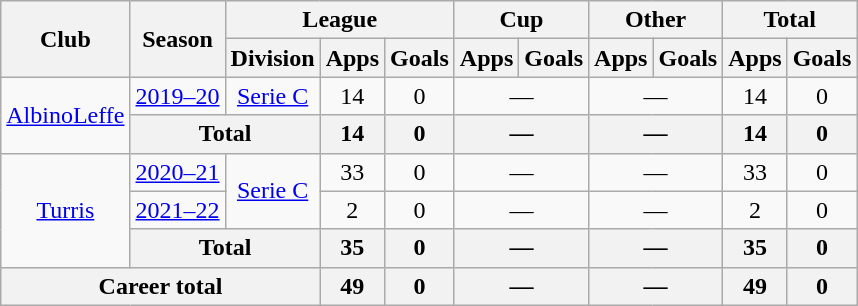<table class=wikitable style=text-align:center>
<tr>
<th rowspan=2>Club</th>
<th rowspan=2>Season</th>
<th colspan=3>League</th>
<th colspan=2>Cup</th>
<th colspan=2>Other</th>
<th colspan=2>Total</th>
</tr>
<tr>
<th>Division</th>
<th>Apps</th>
<th>Goals</th>
<th>Apps</th>
<th>Goals</th>
<th>Apps</th>
<th>Goals</th>
<th>Apps</th>
<th>Goals</th>
</tr>
<tr>
<td rowspan=2><a href='#'>AlbinoLeffe</a></td>
<td><a href='#'>2019–20</a></td>
<td><a href='#'>Serie C</a></td>
<td>14</td>
<td>0</td>
<td colspan=2>—</td>
<td colspan=2>—</td>
<td>14</td>
<td>0</td>
</tr>
<tr>
<th colspan="2">Total</th>
<th>14</th>
<th>0</th>
<th colspan=2>—</th>
<th colspan=2>—</th>
<th>14</th>
<th>0</th>
</tr>
<tr>
<td rowspan=3><a href='#'>Turris</a></td>
<td><a href='#'>2020–21</a></td>
<td rowspan=2><a href='#'>Serie C</a></td>
<td>33</td>
<td>0</td>
<td colspan=2>—</td>
<td colspan=2>—</td>
<td>33</td>
<td>0</td>
</tr>
<tr>
<td><a href='#'>2021–22</a></td>
<td>2</td>
<td>0</td>
<td colspan=2>—</td>
<td colspan=2>—</td>
<td>2</td>
<td>0</td>
</tr>
<tr>
<th colspan="2">Total</th>
<th>35</th>
<th>0</th>
<th colspan=2>—</th>
<th colspan=2>—</th>
<th>35</th>
<th>0</th>
</tr>
<tr>
<th colspan=3>Career total</th>
<th>49</th>
<th>0</th>
<th colspan=2>—</th>
<th colspan=2>—</th>
<th>49</th>
<th>0</th>
</tr>
</table>
